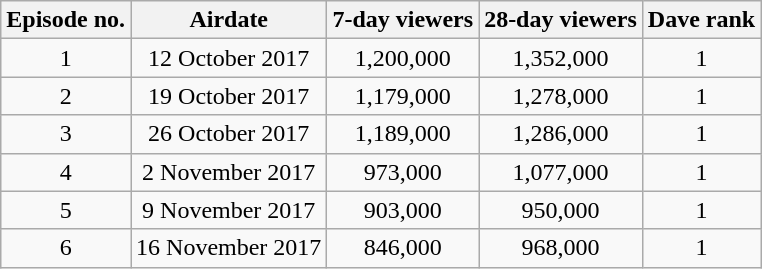<table class="wikitable" style="text-align:center;">
<tr>
<th scope="col">Episode no.</th>
<th scope="col">Airdate</th>
<th scope="col">7-day viewers</th>
<th scope="col">28-day viewers</th>
<th scope="col">Dave rank</th>
</tr>
<tr>
<td>1</td>
<td>12 October 2017</td>
<td>1,200,000</td>
<td>1,352,000</td>
<td>1</td>
</tr>
<tr>
<td>2</td>
<td>19 October 2017</td>
<td>1,179,000</td>
<td>1,278,000</td>
<td>1</td>
</tr>
<tr>
<td>3</td>
<td>26 October 2017</td>
<td>1,189,000</td>
<td>1,286,000</td>
<td>1</td>
</tr>
<tr>
<td>4</td>
<td>2 November 2017</td>
<td>973,000</td>
<td>1,077,000</td>
<td>1</td>
</tr>
<tr>
<td>5</td>
<td>9 November 2017</td>
<td>903,000</td>
<td>950,000</td>
<td>1</td>
</tr>
<tr>
<td>6</td>
<td>16 November 2017</td>
<td>846,000</td>
<td>968,000</td>
<td>1</td>
</tr>
</table>
